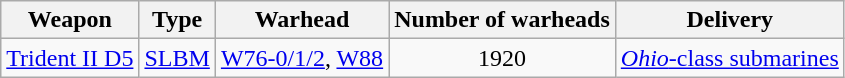<table class="wikitable sortable" style="text-align: center;">
<tr>
<th>Weapon</th>
<th>Type</th>
<th>Warhead</th>
<th>Number of warheads</th>
<th>Delivery</th>
</tr>
<tr>
<td><a href='#'>Trident II D5</a></td>
<td><a href='#'>SLBM</a></td>
<td><a href='#'>W76-0/1/2</a>, <a href='#'>W88</a></td>
<td>1920</td>
<td><a href='#'><em>Ohio</em>-class submarines</a></td>
</tr>
</table>
